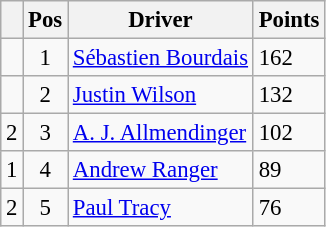<table class="wikitable" style="font-size: 95%;">
<tr>
<th></th>
<th>Pos</th>
<th>Driver</th>
<th>Points</th>
</tr>
<tr>
<td align="left"></td>
<td align="center">1</td>
<td> <a href='#'>Sébastien Bourdais</a></td>
<td align="left">162</td>
</tr>
<tr>
<td align="left"></td>
<td align="center">2</td>
<td> <a href='#'>Justin Wilson</a></td>
<td align="left">132</td>
</tr>
<tr>
<td align="left"> 2</td>
<td align="center">3</td>
<td> <a href='#'>A. J. Allmendinger</a></td>
<td align="left">102</td>
</tr>
<tr>
<td align="left"> 1</td>
<td align="center">4</td>
<td> <a href='#'>Andrew Ranger</a></td>
<td align="left">89</td>
</tr>
<tr>
<td align="left"> 2</td>
<td align="center">5</td>
<td> <a href='#'>Paul Tracy</a></td>
<td align="left">76</td>
</tr>
</table>
